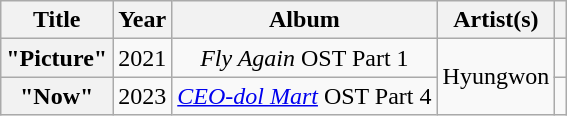<table class="wikitable sortable plainrowheaders" style="text-align:center">
<tr>
<th scope="col">Title</th>
<th scope="col">Year</th>
<th scope="col">Album</th>
<th scope="col">Artist(s)</th>
<th scope="col" class="unsortable"></th>
</tr>
<tr>
<th scope="row">"Picture"</th>
<td>2021</td>
<td><em>Fly Again</em> OST Part 1</td>
<td rowspan="2">Hyungwon</td>
<td></td>
</tr>
<tr>
<th scope="row">"Now"</th>
<td>2023</td>
<td><em><a href='#'>CEO-dol Mart</a></em> OST Part 4</td>
<td></td>
</tr>
</table>
